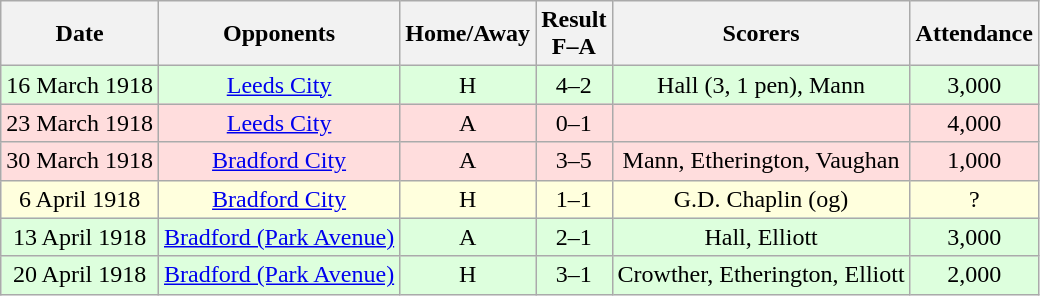<table class="wikitable" style="text-align:center;">
<tr>
<th scope="col">Date</th>
<th scope="col">Opponents</th>
<th scope="col">Home/Away</th>
<th scope="col">Result<br>F–A</th>
<th scope="col">Scorers</th>
<th scope="col">Attendance</th>
</tr>
<tr style="background: #ddffdd">
<td>16 March 1918</td>
<td><a href='#'>Leeds City</a></td>
<td>H</td>
<td>4–2</td>
<td>Hall (3, 1 pen), Mann</td>
<td>3,000</td>
</tr>
<tr style="background: #ffdddd">
<td>23 March 1918</td>
<td><a href='#'>Leeds City</a></td>
<td>A</td>
<td>0–1</td>
<td></td>
<td>4,000</td>
</tr>
<tr style="background: #ffdddd">
<td>30 March 1918</td>
<td><a href='#'>Bradford City</a></td>
<td>A</td>
<td>3–5</td>
<td>Mann, Etherington, Vaughan</td>
<td>1,000</td>
</tr>
<tr style="background: #ffffdd">
<td>6 April 1918</td>
<td><a href='#'>Bradford City</a></td>
<td>H</td>
<td>1–1</td>
<td>G.D. Chaplin (og)</td>
<td>?</td>
</tr>
<tr style="background: #ddffdd">
<td>13 April 1918</td>
<td><a href='#'>Bradford (Park Avenue)</a></td>
<td>A</td>
<td>2–1</td>
<td>Hall, Elliott</td>
<td>3,000</td>
</tr>
<tr style="background: #ddffdd">
<td>20 April 1918</td>
<td><a href='#'>Bradford (Park Avenue)</a></td>
<td>H</td>
<td>3–1</td>
<td>Crowther, Etherington, Elliott</td>
<td>2,000</td>
</tr>
</table>
